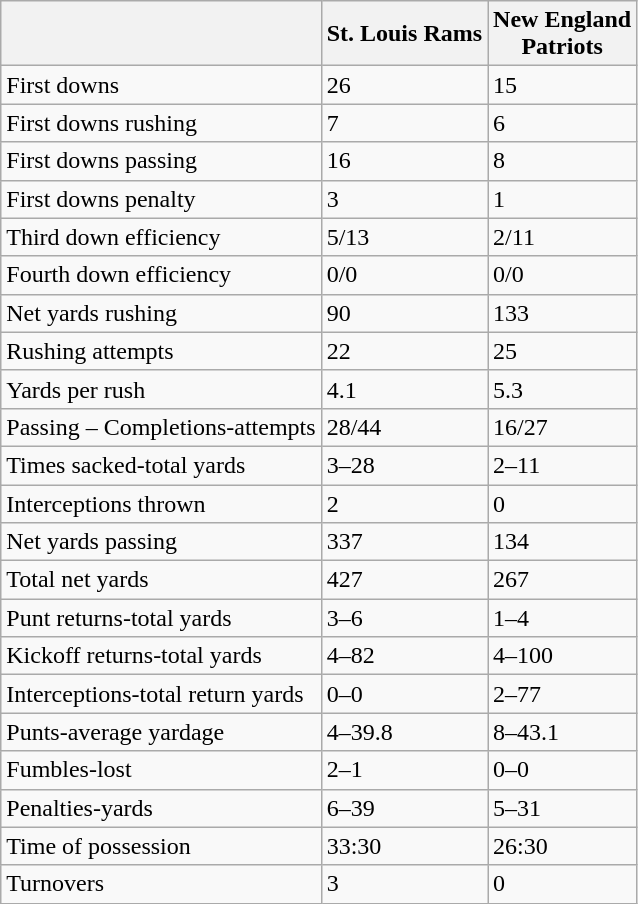<table class="wikitable">
<tr>
<th></th>
<th><strong>St. Louis Rams</strong></th>
<th><strong>New England <br> Patriots</strong></th>
</tr>
<tr>
<td>First downs</td>
<td>26</td>
<td>15</td>
</tr>
<tr>
<td>First downs rushing</td>
<td>7</td>
<td>6</td>
</tr>
<tr>
<td>First downs passing</td>
<td>16</td>
<td>8</td>
</tr>
<tr>
<td>First downs penalty</td>
<td>3</td>
<td>1</td>
</tr>
<tr>
<td>Third down efficiency</td>
<td>5/13</td>
<td>2/11</td>
</tr>
<tr>
<td>Fourth down efficiency</td>
<td>0/0</td>
<td>0/0</td>
</tr>
<tr>
<td>Net yards rushing</td>
<td>90</td>
<td>133</td>
</tr>
<tr>
<td>Rushing attempts</td>
<td>22</td>
<td>25</td>
</tr>
<tr>
<td>Yards per rush</td>
<td>4.1</td>
<td>5.3</td>
</tr>
<tr>
<td>Passing – Completions-attempts</td>
<td>28/44</td>
<td>16/27</td>
</tr>
<tr>
<td>Times sacked-total yards</td>
<td>3–28</td>
<td>2–11</td>
</tr>
<tr>
<td>Interceptions thrown</td>
<td>2</td>
<td>0</td>
</tr>
<tr>
<td>Net yards passing</td>
<td>337</td>
<td>134</td>
</tr>
<tr>
<td>Total net yards</td>
<td>427</td>
<td>267</td>
</tr>
<tr>
<td>Punt returns-total yards</td>
<td>3–6</td>
<td>1–4</td>
</tr>
<tr>
<td>Kickoff returns-total yards</td>
<td>4–82</td>
<td>4–100</td>
</tr>
<tr>
<td>Interceptions-total return yards</td>
<td>0–0</td>
<td>2–77</td>
</tr>
<tr>
<td>Punts-average yardage</td>
<td>4–39.8</td>
<td>8–43.1</td>
</tr>
<tr>
<td>Fumbles-lost</td>
<td>2–1</td>
<td>0–0</td>
</tr>
<tr>
<td>Penalties-yards</td>
<td>6–39</td>
<td>5–31</td>
</tr>
<tr>
<td>Time of possession</td>
<td>33:30</td>
<td>26:30</td>
</tr>
<tr>
<td>Turnovers</td>
<td>3</td>
<td>0</td>
</tr>
</table>
